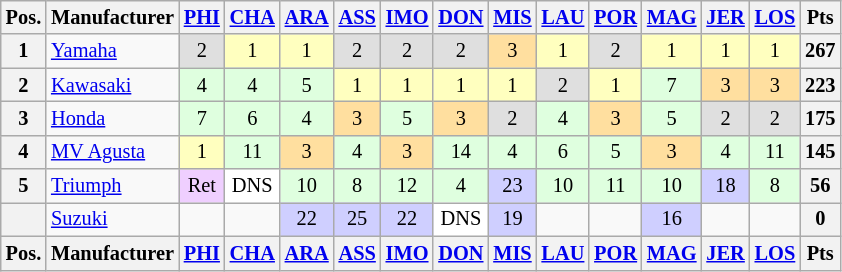<table class="wikitable" style="font-size: 85%; text-align: center">
<tr valign="top">
<th valign="middle">Pos.</th>
<th valign="middle">Manufacturer</th>
<th><a href='#'>PHI</a><br></th>
<th><a href='#'>CHA</a><br></th>
<th><a href='#'>ARA</a><br></th>
<th><a href='#'>ASS</a><br></th>
<th><a href='#'>IMO</a><br></th>
<th><a href='#'>DON</a><br></th>
<th><a href='#'>MIS</a><br></th>
<th><a href='#'>LAU</a><br></th>
<th><a href='#'>POR</a><br></th>
<th><a href='#'>MAG</a><br></th>
<th><a href='#'>JER</a><br></th>
<th><a href='#'>LOS</a><br></th>
<th valign="middle">Pts</th>
</tr>
<tr>
<th>1</th>
<td align=left> <a href='#'>Yamaha</a></td>
<td style="background:#dfdfdf;">2</td>
<td style="background:#ffffbf;">1</td>
<td style="background:#ffffbf;">1</td>
<td style="background:#dfdfdf;">2</td>
<td style="background:#dfdfdf;">2</td>
<td style="background:#dfdfdf;">2</td>
<td style="background:#ffdf9f;">3</td>
<td style="background:#ffffbf;">1</td>
<td style="background:#dfdfdf;">2</td>
<td style="background:#ffffbf;">1</td>
<td style="background:#ffffbf;">1</td>
<td style="background:#ffffbf;">1</td>
<th>267</th>
</tr>
<tr>
<th>2</th>
<td align=left> <a href='#'>Kawasaki</a></td>
<td style="background:#dfffdf;">4</td>
<td style="background:#dfffdf;">4</td>
<td style="background:#dfffdf;">5</td>
<td style="background:#ffffbf;">1</td>
<td style="background:#ffffbf;">1</td>
<td style="background:#ffffbf;">1</td>
<td style="background:#ffffbf;">1</td>
<td style="background:#dfdfdf;">2</td>
<td style="background:#ffffbf;">1</td>
<td style="background:#dfffdf;">7</td>
<td style="background:#ffdf9f;">3</td>
<td style="background:#ffdf9f;">3</td>
<th>223</th>
</tr>
<tr>
<th>3</th>
<td align=left> <a href='#'>Honda</a></td>
<td style="background:#dfffdf;">7</td>
<td style="background:#dfffdf;">6</td>
<td style="background:#dfffdf;">4</td>
<td style="background:#ffdf9f;">3</td>
<td style="background:#dfffdf;">5</td>
<td style="background:#ffdf9f;">3</td>
<td style="background:#dfdfdf;">2</td>
<td style="background:#dfffdf;">4</td>
<td style="background:#ffdf9f;">3</td>
<td style="background:#dfffdf;">5</td>
<td style="background:#dfdfdf;">2</td>
<td style="background:#dfdfdf;">2</td>
<th>175</th>
</tr>
<tr>
<th>4</th>
<td align=left> <a href='#'>MV Agusta</a></td>
<td style="background:#ffffbf;">1</td>
<td style="background:#dfffdf;">11</td>
<td style="background:#ffdf9f;">3</td>
<td style="background:#dfffdf;">4</td>
<td style="background:#ffdf9f;">3</td>
<td style="background:#dfffdf;">14</td>
<td style="background:#dfffdf;">4</td>
<td style="background:#dfffdf;">6</td>
<td style="background:#dfffdf;">5</td>
<td style="background:#ffdf9f;">3</td>
<td style="background:#dfffdf;">4</td>
<td style="background:#dfffdf;">11</td>
<th>145</th>
</tr>
<tr>
<th>5</th>
<td align=left> <a href='#'>Triumph</a></td>
<td style="background:#efcfff;">Ret</td>
<td style="background:#ffffff;">DNS</td>
<td style="background:#dfffdf;">10</td>
<td style="background:#dfffdf;">8</td>
<td style="background:#dfffdf;">12</td>
<td style="background:#dfffdf;">4</td>
<td style="background:#cfcfff;">23</td>
<td style="background:#dfffdf;">10</td>
<td style="background:#dfffdf;">11</td>
<td style="background:#dfffdf;">10</td>
<td style="background:#cfcfff;">18</td>
<td style="background:#dfffdf;">8</td>
<th>56</th>
</tr>
<tr>
<th></th>
<td align=left> <a href='#'>Suzuki</a></td>
<td></td>
<td></td>
<td style="background:#cfcfff;">22</td>
<td style="background:#cfcfff;">25</td>
<td style="background:#cfcfff;">22</td>
<td style="background:#ffffff;">DNS</td>
<td style="background:#cfcfff;">19</td>
<td></td>
<td></td>
<td style="background:#cfcfff;">16</td>
<td></td>
<td></td>
<th>0</th>
</tr>
<tr valign="top">
<th valign="middle">Pos.</th>
<th valign="middle">Manufacturer</th>
<th><a href='#'>PHI</a><br></th>
<th><a href='#'>CHA</a><br></th>
<th><a href='#'>ARA</a><br></th>
<th><a href='#'>ASS</a><br></th>
<th><a href='#'>IMO</a><br></th>
<th><a href='#'>DON</a><br></th>
<th><a href='#'>MIS</a><br></th>
<th><a href='#'>LAU</a><br></th>
<th><a href='#'>POR</a><br></th>
<th><a href='#'>MAG</a><br></th>
<th><a href='#'>JER</a><br></th>
<th><a href='#'>LOS</a><br></th>
<th valign="middle">Pts</th>
</tr>
</table>
